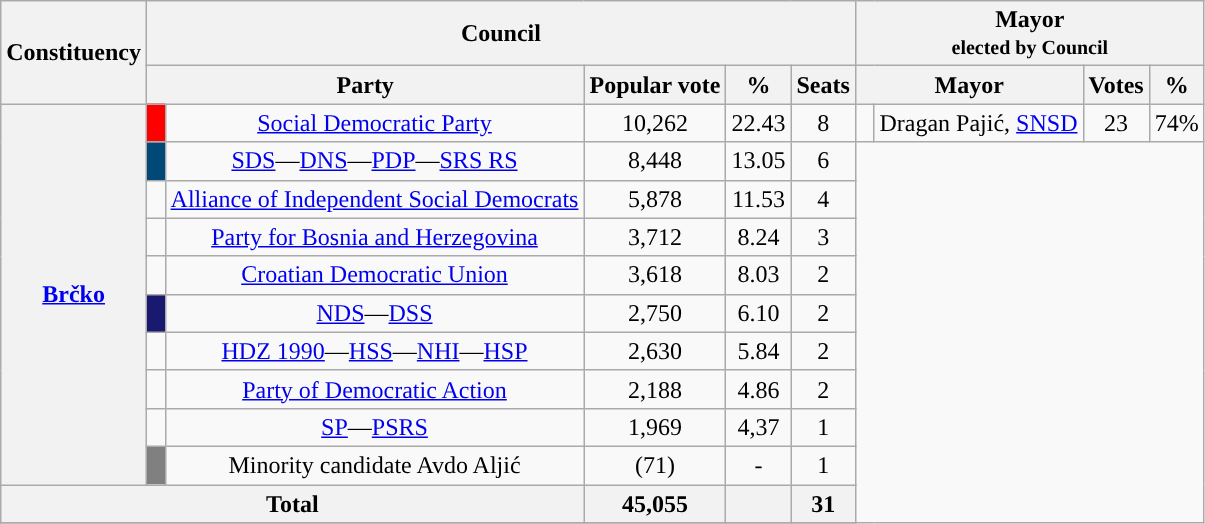<table class="wikitable">
<tr>
<th rowspan=2>Constituency</th>
<th colspan=5>Council</th>
<th colspan=5>Mayor<br><small>elected by Council</small></th>
</tr>
<tr>
<th colspan=2>Party</th>
<th>Popular vote</th>
<th>%</th>
<th>Seats</th>
<th colspan=2>Mayor</th>
<th>Votes</th>
<th>%</th>
</tr>
<tr>
<th rowspan=10><a href='#'>Brčko</a></th>
<td width=5px style="background-color:#FF0000"></td>
<td align=center><a href='#'>Social Democratic Party</a></td>
<td align=center>10,262</td>
<td align=center>22.43</td>
<td align=center>8</td>
<td width=5px style="background-color:"></td>
<td>Dragan Pajić, <a href='#'>SNSD</a></td>
<td align=center>23</td>
<td align=center>74%</td>
</tr>
<tr>
<td width=5px style="background-color:#004878"></td>
<td align=center><a href='#'>SDS</a>—<a href='#'>DNS</a>—<a href='#'>PDP</a>—<a href='#'>SRS RS</a></td>
<td align=center>8,448</td>
<td align=center>13.05</td>
<td align=center>6</td>
</tr>
<tr>
<td width=5px style="background-color:"></td>
<td align=center><a href='#'>Alliance of Independent Social Democrats</a></td>
<td align=center>5,878</td>
<td align=center>11.53</td>
<td align=center>4</td>
</tr>
<tr>
<td width=5px style="background-color:"></td>
<td align=center><a href='#'>Party for Bosnia and Herzegovina</a></td>
<td align=center>3,712</td>
<td align=center>8.24</td>
<td align=center>3</td>
</tr>
<tr>
<td width=5px style="background-color:"></td>
<td align=center><a href='#'>Croatian Democratic Union</a></td>
<td align=center>3,618</td>
<td align=center>8.03</td>
<td align=center>2</td>
</tr>
<tr>
<td width=5px style="background-color:#191970"></td>
<td align=center><a href='#'>NDS</a>—<a href='#'>DSS</a></td>
<td align=center>2,750</td>
<td align=center>6.10</td>
<td align=center>2</td>
</tr>
<tr>
<td width=5px style="background-color:"></td>
<td align=center><a href='#'>HDZ 1990</a>—<a href='#'>HSS</a>—<a href='#'>NHI</a>—<a href='#'>HSP</a></td>
<td align=center>2,630</td>
<td align=center>5.84</td>
<td align=center>2</td>
</tr>
<tr>
<td width=5px style="background-color:"></td>
<td align=center><a href='#'>Party of Democratic Action</a></td>
<td align=center>2,188</td>
<td align=center>4.86</td>
<td align=center>2</td>
</tr>
<tr>
<td width=5px style="background-color:"></td>
<td align=center><a href='#'>SP</a>—<a href='#'>PSRS</a></td>
<td align=center>1,969</td>
<td align=center>4,37</td>
<td align=center>1</td>
</tr>
<tr>
<td width=5px style="background-color:grey"></td>
<td align=center>Minority candidate Avdo Aljić</td>
<td align=center>(71)</td>
<td align=center>-</td>
<td align=center>1</td>
</tr>
<tr>
<th colspan=3><strong>Total</strong></th>
<th align=center>45,055</th>
<th align=center></th>
<th align=center>31</th>
</tr>
<tr>
</tr>
</table>
